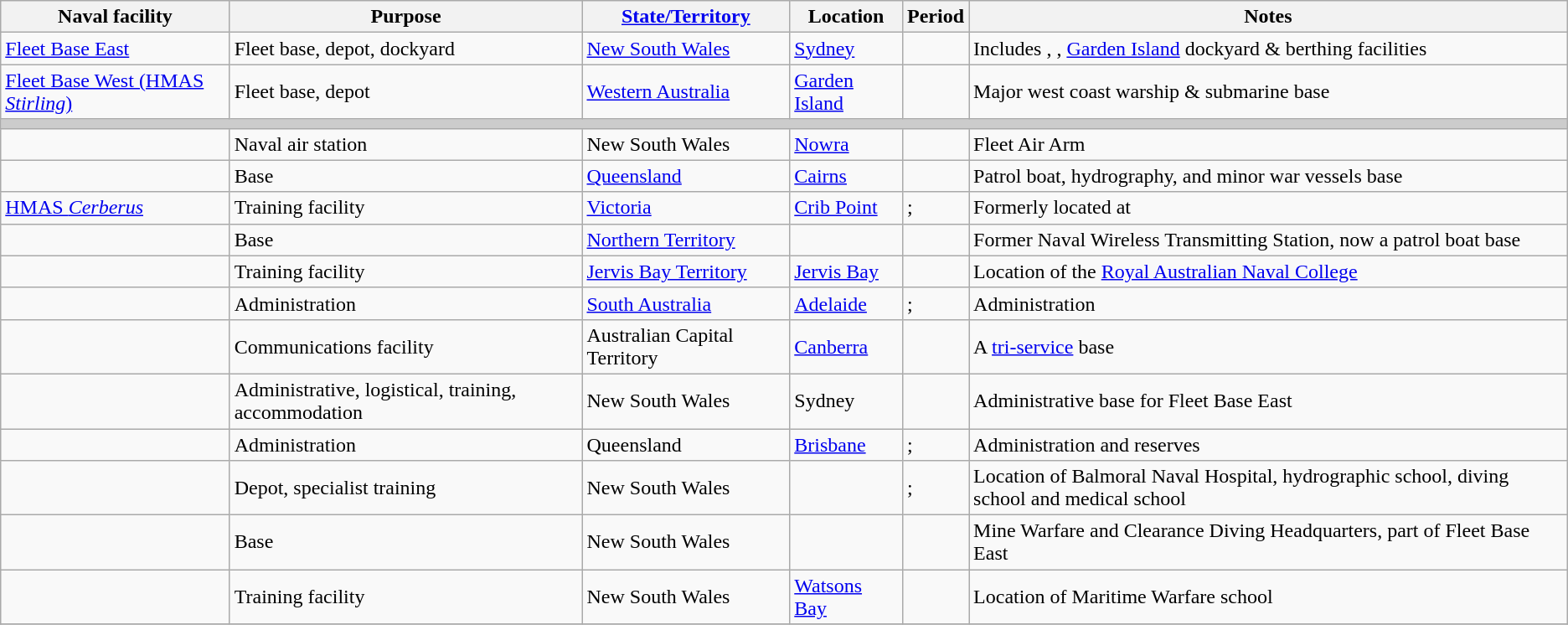<table class="wikitable sortable">
<tr>
<th>Naval facility</th>
<th>Purpose</th>
<th><a href='#'>State/Territory</a></th>
<th>Location</th>
<th>Period</th>
<th>Notes</th>
</tr>
<tr>
<td><a href='#'>Fleet Base East</a></td>
<td>Fleet base, depot, dockyard</td>
<td><a href='#'>New South Wales</a></td>
<td><a href='#'>Sydney</a></td>
<td></td>
<td>Includes , , <a href='#'>Garden Island</a> dockyard & berthing facilities</td>
</tr>
<tr>
<td><a href='#'>Fleet Base West (HMAS <em>Stirling</em>)</a></td>
<td>Fleet base, depot</td>
<td><a href='#'>Western Australia</a></td>
<td><a href='#'>Garden Island</a></td>
<td></td>
<td>Major west coast warship & submarine base</td>
</tr>
<tr>
<th colspan=9 style="background: #cccccc;"></th>
</tr>
<tr>
<td></td>
<td>Naval air station</td>
<td>New South Wales</td>
<td><a href='#'>Nowra</a></td>
<td></td>
<td>Fleet Air Arm</td>
</tr>
<tr>
<td></td>
<td>Base</td>
<td><a href='#'>Queensland</a></td>
<td><a href='#'>Cairns</a></td>
<td></td>
<td>Patrol boat, hydrography, and minor war vessels base</td>
</tr>
<tr>
<td><a href='#'>HMAS <em>Cerberus</em></a></td>
<td>Training facility</td>
<td><a href='#'>Victoria</a></td>
<td><a href='#'>Crib Point</a></td>
<td>;<br></td>
<td>Formerly located at </td>
</tr>
<tr>
<td></td>
<td>Base</td>
<td><a href='#'>Northern Territory</a></td>
<td></td>
<td></td>
<td>Former Naval Wireless Transmitting Station, now a patrol boat base</td>
</tr>
<tr>
<td></td>
<td>Training facility</td>
<td><a href='#'>Jervis Bay Territory</a></td>
<td><a href='#'>Jervis Bay</a></td>
<td></td>
<td>Location of the <a href='#'>Royal Australian Naval College</a></td>
</tr>
<tr>
<td></td>
<td>Administration</td>
<td><a href='#'>South Australia</a></td>
<td><a href='#'>Adelaide</a></td>
<td>;<br></td>
<td>Administration</td>
</tr>
<tr>
<td></td>
<td>Communications facility</td>
<td>Australian Capital Territory</td>
<td><a href='#'>Canberra</a></td>
<td></td>
<td>A <a href='#'>tri-service</a> base</td>
</tr>
<tr>
<td></td>
<td>Administrative, logistical, training, accommodation</td>
<td>New South Wales</td>
<td>Sydney</td>
<td></td>
<td>Administrative base for Fleet Base East</td>
</tr>
<tr>
<td></td>
<td>Administration</td>
<td>Queensland</td>
<td><a href='#'>Brisbane</a></td>
<td>;<br></td>
<td>Administration and reserves</td>
</tr>
<tr>
<td></td>
<td>Depot, specialist training</td>
<td>New South Wales</td>
<td></td>
<td>;<br></td>
<td>Location of Balmoral Naval Hospital, hydrographic school, diving school and medical school</td>
</tr>
<tr>
<td></td>
<td>Base</td>
<td>New South Wales</td>
<td></td>
<td></td>
<td>Mine Warfare and Clearance Diving Headquarters, part of Fleet Base East</td>
</tr>
<tr>
<td></td>
<td>Training facility</td>
<td>New South Wales</td>
<td><a href='#'>Watsons Bay</a></td>
<td></td>
<td>Location of Maritime Warfare school</td>
</tr>
<tr>
</tr>
</table>
